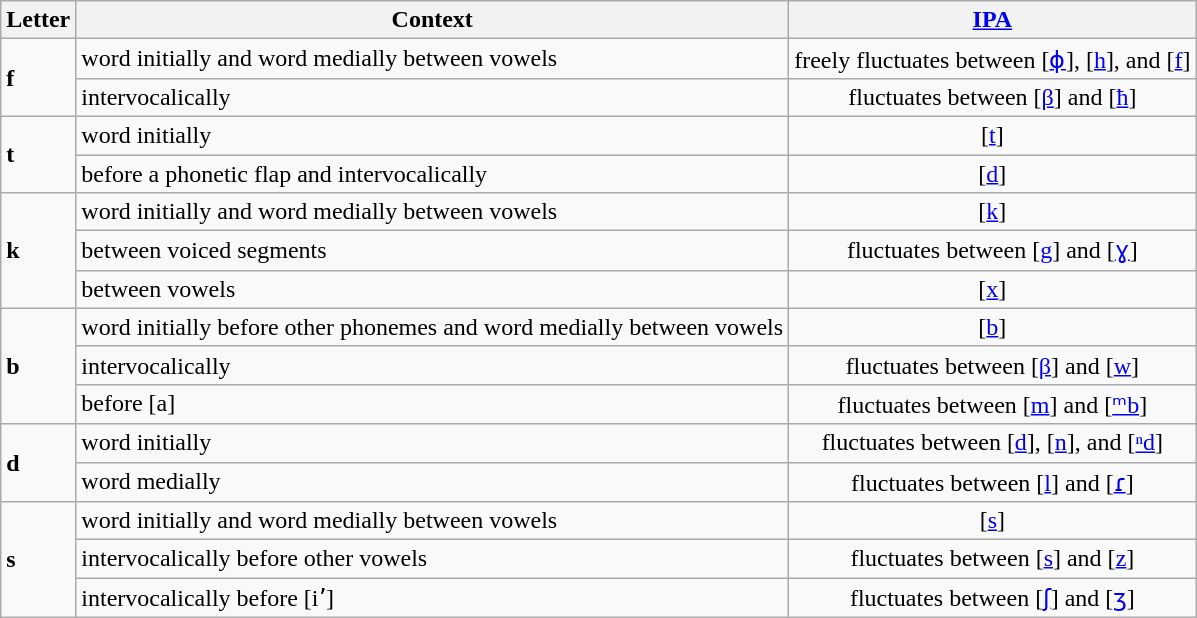<table class="wikitable">
<tr>
<th>Letter</th>
<th>Context</th>
<th><a href='#'>IPA</a></th>
</tr>
<tr>
<td rowspan="2"><strong>f</strong></td>
<td>word initially and word medially between vowels</td>
<td style="text-align:center;">freely fluctuates between [<a href='#'>ɸ</a>], [<a href='#'>h</a>], and [<a href='#'>f</a>]</td>
</tr>
<tr>
<td>intervocalically</td>
<td style="text-align:center;">fluctuates between [<a href='#'>β</a>] and [<a href='#'>ħ</a>]</td>
</tr>
<tr>
<td rowspan="2"><strong>t</strong></td>
<td>word initially</td>
<td style="text-align:center;">[<a href='#'>t</a>]</td>
</tr>
<tr>
<td>before a phonetic flap and intervocalically</td>
<td style="text-align:center;">[<a href='#'>d</a>]</td>
</tr>
<tr>
<td rowspan="3"><strong>k</strong></td>
<td>word initially and word medially between vowels</td>
<td style="text-align:center;">[<a href='#'>k</a>]</td>
</tr>
<tr>
<td>between voiced segments</td>
<td style="text-align:center;">fluctuates between [<a href='#'>g</a>] and [<a href='#'>ɣ</a>]</td>
</tr>
<tr>
<td>between vowels</td>
<td style="text-align:center;">[<a href='#'>x</a>]</td>
</tr>
<tr>
<td rowspan="3"><strong>b</strong></td>
<td>word initially before other phonemes and word medially between vowels</td>
<td style="text-align:center;">[<a href='#'>b</a>]</td>
</tr>
<tr>
<td>intervocalically</td>
<td style="text-align:center;">fluctuates between [<a href='#'>β</a>] and [<a href='#'>w</a>]</td>
</tr>
<tr>
<td>before [a]</td>
<td style="text-align:center;">fluctuates between [<a href='#'>m</a>] and [<a href='#'>ᵐb</a>]</td>
</tr>
<tr>
<td rowspan="2"><strong>d</strong></td>
<td>word initially</td>
<td style="text-align:center;">fluctuates between [<a href='#'>d</a>], [<a href='#'>n</a>], and [<a href='#'>ⁿd</a>]</td>
</tr>
<tr>
<td>word medially</td>
<td style="text-align:center;">fluctuates between [<a href='#'>l</a>] and [<a href='#'>ɾ</a>]</td>
</tr>
<tr>
<td rowspan="3"><strong>s</strong></td>
<td>word initially and word medially between vowels</td>
<td style="text-align:center;">[<a href='#'>s</a>]</td>
</tr>
<tr>
<td>intervocalically before other vowels</td>
<td style="text-align:center;">fluctuates between [<a href='#'>s</a>] and [<a href='#'>z</a>]</td>
</tr>
<tr>
<td>intervocalically before [iʼ]</td>
<td style="text-align:center;">fluctuates between [<a href='#'>ʃ</a>] and [<a href='#'>ʒ</a>]</td>
</tr>
</table>
